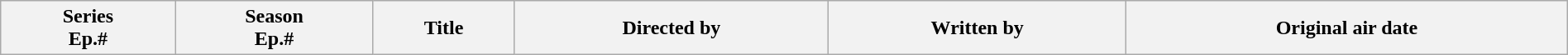<table class="wikitable plainrowheaders" style="width:100%; margin:auto;">
<tr>
<th>Series<br>Ep.#</th>
<th>Season<br>Ep.#</th>
<th>Title</th>
<th>Directed by</th>
<th>Written by</th>
<th>Original air date<br>











</th>
</tr>
</table>
